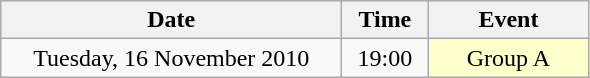<table class = "wikitable" style="text-align:center;">
<tr>
<th width=220>Date</th>
<th width=50>Time</th>
<th width=100>Event</th>
</tr>
<tr>
<td>Tuesday, 16 November 2010</td>
<td>19:00</td>
<td bgcolor=ffffcc>Group A</td>
</tr>
</table>
